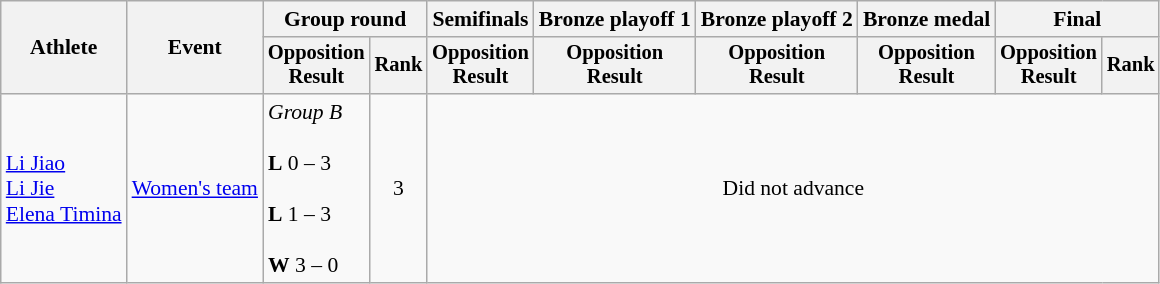<table class="wikitable" style="font-size:90%">
<tr>
<th rowspan="2">Athlete</th>
<th rowspan="2">Event</th>
<th colspan="2">Group round</th>
<th>Semifinals</th>
<th>Bronze playoff 1</th>
<th>Bronze playoff 2</th>
<th>Bronze medal</th>
<th colspan=2>Final</th>
</tr>
<tr style="font-size:95%">
<th>Opposition<br>Result</th>
<th>Rank</th>
<th>Opposition<br>Result</th>
<th>Opposition<br>Result</th>
<th>Opposition<br>Result</th>
<th>Opposition<br>Result</th>
<th>Opposition<br>Result</th>
<th>Rank</th>
</tr>
<tr align=center>
<td align=left><a href='#'>Li Jiao</a><br><a href='#'>Li Jie</a><br><a href='#'>Elena Timina</a></td>
<td align=left><a href='#'>Women's team</a></td>
<td align=left><em>Group B</em><br><br><strong>L</strong> 0 – 3<br><br><strong>L</strong> 1 – 3<br><br><strong>W</strong> 3 – 0</td>
<td>3</td>
<td colspan=6>Did not advance</td>
</tr>
</table>
